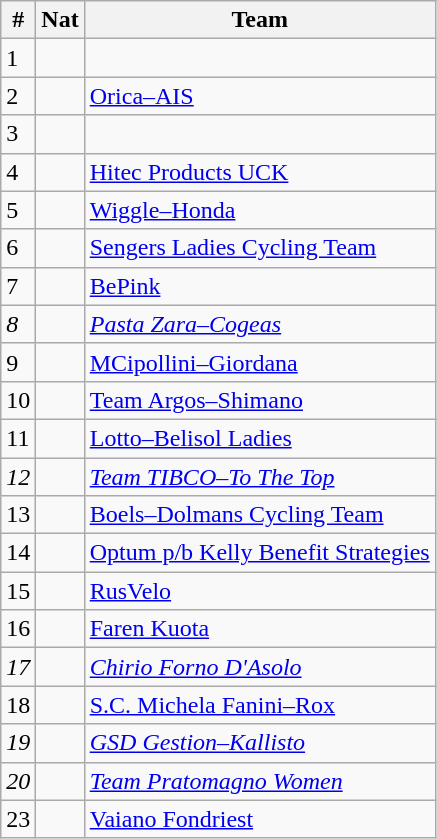<table class="wikitable sortable">
<tr>
<th>#</th>
<th>Nat</th>
<th>Team</th>
</tr>
<tr>
<td>1</td>
<td></td>
<td></td>
</tr>
<tr>
<td>2</td>
<td></td>
<td><a href='#'>Orica–AIS</a></td>
</tr>
<tr>
<td>3</td>
<td></td>
<td></td>
</tr>
<tr>
<td>4</td>
<td></td>
<td><a href='#'>Hitec Products UCK</a></td>
</tr>
<tr>
<td>5</td>
<td></td>
<td><a href='#'>Wiggle–Honda</a></td>
</tr>
<tr>
<td>6</td>
<td></td>
<td><a href='#'>Sengers Ladies Cycling Team</a></td>
</tr>
<tr>
<td>7</td>
<td></td>
<td><a href='#'>BePink</a></td>
</tr>
<tr>
<td><em>8</em></td>
<td></td>
<td><em><a href='#'>Pasta Zara–Cogeas</a></em></td>
</tr>
<tr>
<td>9</td>
<td></td>
<td><a href='#'>MCipollini–Giordana</a></td>
</tr>
<tr>
<td>10</td>
<td></td>
<td><a href='#'>Team Argos–Shimano</a></td>
</tr>
<tr>
<td>11</td>
<td></td>
<td><a href='#'>Lotto–Belisol Ladies</a></td>
</tr>
<tr>
<td><em>12</em></td>
<td></td>
<td><em><a href='#'>Team TIBCO–To The Top</a></em></td>
</tr>
<tr>
<td>13</td>
<td></td>
<td><a href='#'>Boels–Dolmans Cycling Team</a></td>
</tr>
<tr>
<td>14</td>
<td></td>
<td><a href='#'>Optum p/b Kelly Benefit Strategies</a></td>
</tr>
<tr>
<td>15</td>
<td></td>
<td><a href='#'>RusVelo</a></td>
</tr>
<tr>
<td>16</td>
<td></td>
<td><a href='#'>Faren Kuota</a></td>
</tr>
<tr>
<td><em>17</em></td>
<td></td>
<td><em><a href='#'>Chirio Forno D'Asolo</a></em></td>
</tr>
<tr>
<td>18</td>
<td></td>
<td><a href='#'>S.C. Michela Fanini–Rox</a></td>
</tr>
<tr>
<td><em>19</em></td>
<td></td>
<td><em><a href='#'>GSD Gestion–Kallisto</a></em></td>
</tr>
<tr>
<td><em>20</em></td>
<td></td>
<td><em><a href='#'>Team Pratomagno Women</a></em></td>
</tr>
<tr>
<td>23</td>
<td></td>
<td><a href='#'>Vaiano Fondriest</a></td>
</tr>
</table>
